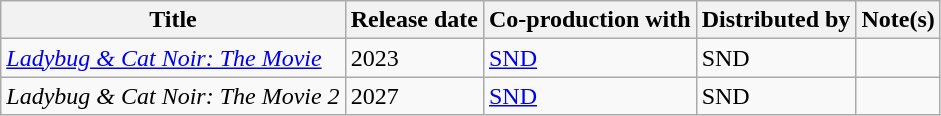<table class="wikitable">
<tr>
<th>Title</th>
<th>Release date</th>
<th>Co-production with</th>
<th>Distributed by</th>
<th>Note(s)</th>
</tr>
<tr>
<td><em><a href='#'>Ladybug & Cat Noir: The Movie</a></em></td>
<td>2023</td>
<td><a href='#'>SND</a></td>
<td>SND</td>
<td></td>
</tr>
<tr>
<td><em>Ladybug & Cat Noir: The Movie 2</em></td>
<td>2027</td>
<td><a href='#'>SND</a></td>
<td>SND</td>
<td></td>
</tr>
</table>
